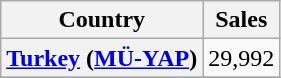<table class="wikitable plainrowheaders">
<tr>
<th scope="col">Country</th>
<th scope="col">Sales</th>
</tr>
<tr>
<th scope="row"><a href='#'>Turkey</a> (<a href='#'>MÜ-YAP</a>)</th>
<td>29,992</td>
</tr>
<tr>
</tr>
</table>
